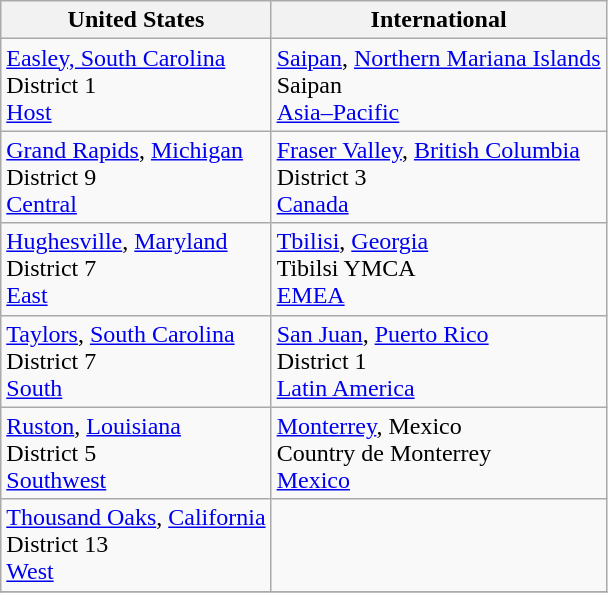<table class="wikitable">
<tr>
<th>United States</th>
<th>International</th>
</tr>
<tr>
<td> <a href='#'>Easley, South Carolina</a><br>District 1<br><a href='#'>Host</a></td>
<td> <a href='#'>Saipan</a>, <a href='#'>Northern Mariana Islands</a><br>Saipan<br><a href='#'>Asia–Pacific</a></td>
</tr>
<tr>
<td> <a href='#'>Grand Rapids</a>, <a href='#'>Michigan</a><br>District 9<br><a href='#'>Central</a></td>
<td> <a href='#'>Fraser Valley</a>, <a href='#'>British Columbia</a><br>District 3<br><a href='#'>Canada</a></td>
</tr>
<tr>
<td> <a href='#'>Hughesville</a>, <a href='#'>Maryland</a><br>District 7<br><a href='#'>East</a></td>
<td> <a href='#'>Tbilisi</a>, <a href='#'>Georgia</a><br>Tibilsi YMCA<br><a href='#'>EMEA</a></td>
</tr>
<tr>
<td> <a href='#'>Taylors</a>, <a href='#'>South Carolina</a><br>District 7<br><a href='#'>South</a></td>
<td> <a href='#'>San Juan</a>,  <a href='#'>Puerto Rico</a><br>District 1<br><a href='#'>Latin America</a></td>
</tr>
<tr>
<td> <a href='#'>Ruston</a>, <a href='#'>Louisiana</a><br>District 5<br><a href='#'>Southwest</a></td>
<td> <a href='#'>Monterrey</a>,  Mexico<br>Country de Monterrey<br><a href='#'>Mexico</a></td>
</tr>
<tr>
<td> <a href='#'>Thousand Oaks</a>, <a href='#'>California</a><br>District 13<br><a href='#'>West</a></td>
<td></td>
</tr>
<tr>
</tr>
</table>
